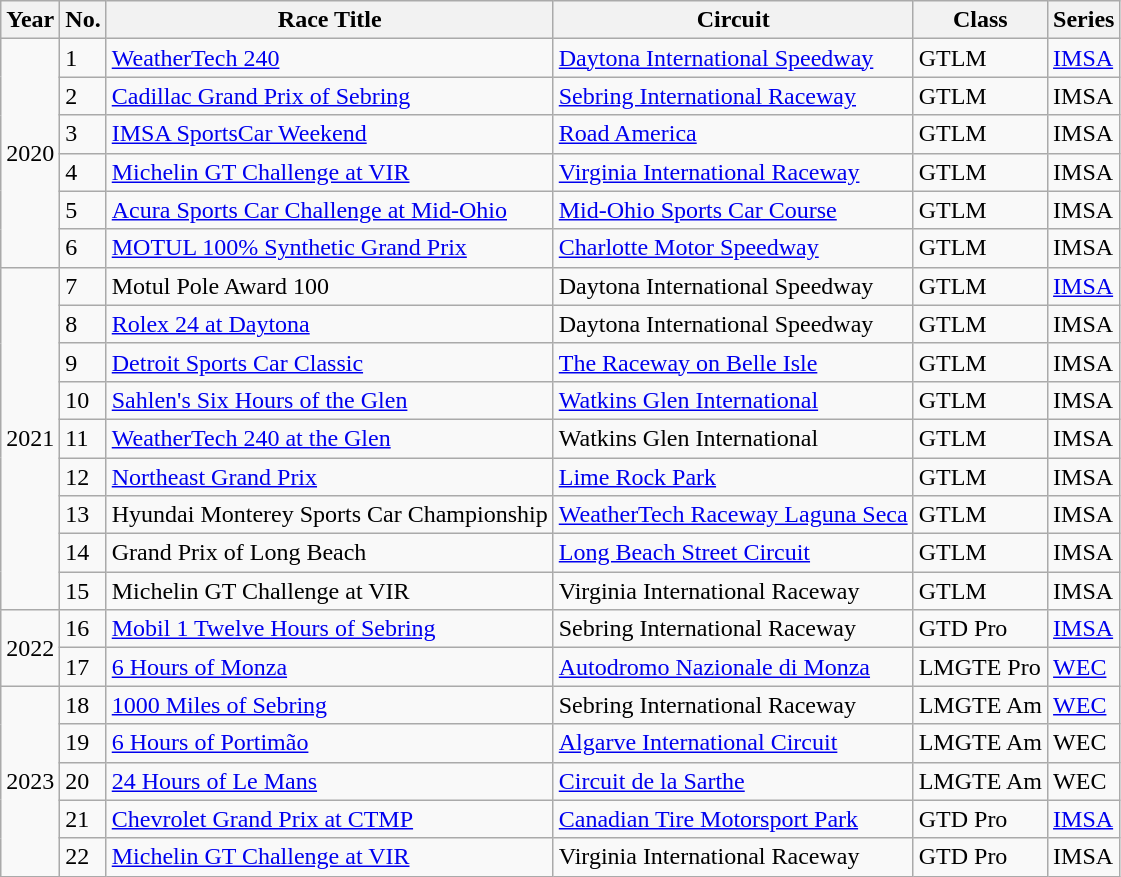<table class="wikitable">
<tr>
<th>Year</th>
<th>No.</th>
<th>Race Title</th>
<th>Circuit</th>
<th>Class</th>
<th>Series</th>
</tr>
<tr>
<td rowspan="6">2020</td>
<td>1</td>
<td><a href='#'>WeatherTech 240</a></td>
<td> <a href='#'>Daytona International Speedway</a></td>
<td>GTLM</td>
<td><a href='#'>IMSA</a></td>
</tr>
<tr>
<td>2</td>
<td><a href='#'>Cadillac Grand Prix of Sebring</a></td>
<td> <a href='#'>Sebring International Raceway</a></td>
<td>GTLM</td>
<td>IMSA</td>
</tr>
<tr>
<td>3</td>
<td><a href='#'>IMSA SportsCar Weekend</a></td>
<td> <a href='#'>Road America</a></td>
<td>GTLM</td>
<td>IMSA</td>
</tr>
<tr>
<td>4</td>
<td><a href='#'>Michelin GT Challenge at VIR</a></td>
<td> <a href='#'>Virginia International Raceway</a></td>
<td>GTLM</td>
<td>IMSA</td>
</tr>
<tr>
<td>5</td>
<td><a href='#'>Acura Sports Car Challenge at Mid-Ohio</a></td>
<td> <a href='#'>Mid-Ohio Sports Car Course</a></td>
<td>GTLM</td>
<td>IMSA</td>
</tr>
<tr>
<td>6</td>
<td><a href='#'>MOTUL 100% Synthetic Grand Prix</a></td>
<td> <a href='#'>Charlotte Motor Speedway</a></td>
<td>GTLM</td>
<td>IMSA</td>
</tr>
<tr>
<td rowspan="9">2021</td>
<td>7</td>
<td>Motul Pole Award 100</td>
<td> Daytona International Speedway</td>
<td>GTLM</td>
<td><a href='#'>IMSA</a></td>
</tr>
<tr>
<td>8</td>
<td><a href='#'>Rolex 24 at Daytona</a></td>
<td> Daytona International Speedway</td>
<td>GTLM</td>
<td>IMSA</td>
</tr>
<tr>
<td>9</td>
<td><a href='#'>Detroit Sports Car Classic</a></td>
<td> <a href='#'>The Raceway on Belle Isle</a></td>
<td>GTLM</td>
<td>IMSA</td>
</tr>
<tr>
<td>10</td>
<td><a href='#'>Sahlen's Six Hours of the Glen</a></td>
<td> <a href='#'>Watkins Glen International</a></td>
<td>GTLM</td>
<td>IMSA</td>
</tr>
<tr>
<td>11</td>
<td><a href='#'>WeatherTech 240 at the Glen</a></td>
<td> Watkins Glen International</td>
<td>GTLM</td>
<td>IMSA</td>
</tr>
<tr>
<td>12</td>
<td><a href='#'>Northeast Grand Prix</a></td>
<td> <a href='#'>Lime Rock Park</a></td>
<td>GTLM</td>
<td>IMSA</td>
</tr>
<tr>
<td>13</td>
<td>Hyundai Monterey Sports Car Championship</td>
<td> <a href='#'>WeatherTech Raceway Laguna Seca</a></td>
<td>GTLM</td>
<td>IMSA</td>
</tr>
<tr>
<td>14</td>
<td>Grand Prix of Long Beach</td>
<td> <a href='#'>Long Beach Street Circuit</a></td>
<td>GTLM</td>
<td>IMSA</td>
</tr>
<tr>
<td>15</td>
<td>Michelin GT Challenge at VIR</td>
<td> Virginia International Raceway</td>
<td>GTLM</td>
<td>IMSA</td>
</tr>
<tr>
<td rowspan="2">2022</td>
<td>16</td>
<td><a href='#'>Mobil 1 Twelve Hours of Sebring</a></td>
<td> Sebring International Raceway</td>
<td>GTD Pro</td>
<td><a href='#'>IMSA</a></td>
</tr>
<tr>
<td>17</td>
<td><a href='#'>6 Hours of Monza</a></td>
<td> <a href='#'>Autodromo Nazionale di Monza</a></td>
<td>LMGTE Pro</td>
<td><a href='#'>WEC</a></td>
</tr>
<tr>
<td rowspan="5">2023</td>
<td>18</td>
<td><a href='#'>1000 Miles of Sebring</a></td>
<td> Sebring International Raceway</td>
<td>LMGTE Am</td>
<td><a href='#'>WEC</a></td>
</tr>
<tr>
<td>19</td>
<td><a href='#'>6 Hours of Portimão</a></td>
<td> <a href='#'>Algarve International Circuit</a></td>
<td>LMGTE Am</td>
<td>WEC</td>
</tr>
<tr>
<td>20</td>
<td><a href='#'>24 Hours of Le Mans</a></td>
<td> <a href='#'>Circuit de la Sarthe</a></td>
<td>LMGTE Am</td>
<td>WEC</td>
</tr>
<tr>
<td>21</td>
<td><a href='#'>Chevrolet Grand Prix at CTMP</a></td>
<td> <a href='#'>Canadian Tire Motorsport Park</a></td>
<td>GTD Pro</td>
<td><a href='#'>IMSA</a></td>
</tr>
<tr>
<td>22</td>
<td><a href='#'>Michelin GT Challenge at VIR</a></td>
<td> Virginia International Raceway</td>
<td>GTD Pro</td>
<td>IMSA</td>
</tr>
</table>
